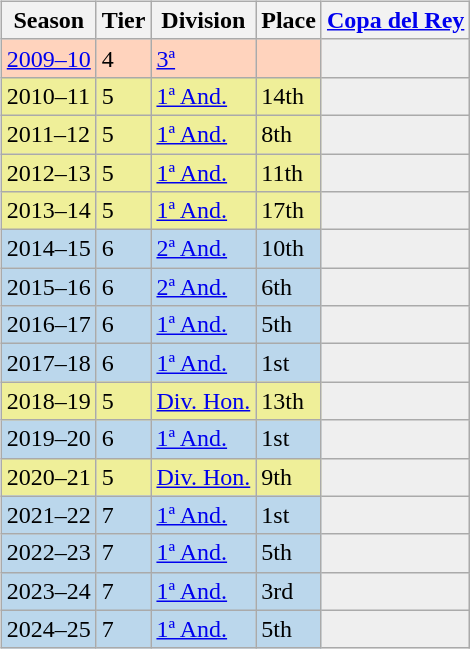<table>
<tr>
<td valign="top" width=0%><br><table class="wikitable">
<tr style="background:#f0f6fa;">
<th>Season</th>
<th>Tier</th>
<th>Division</th>
<th>Place</th>
<th><a href='#'>Copa del Rey</a></th>
</tr>
<tr>
<td style="background:#FFD3BD;"><a href='#'>2009–10</a></td>
<td style="background:#FFD3BD;">4</td>
<td style="background:#FFD3BD;"><a href='#'>3ª</a></td>
<td style="background:#FFD3BD;"></td>
<td style="background:#efefef;"></td>
</tr>
<tr>
<td style="background:#EFEF99;">2010–11</td>
<td style="background:#EFEF99;">5</td>
<td style="background:#EFEF99;"><a href='#'>1ª And.</a></td>
<td style="background:#EFEF99;">14th</td>
<th style="background:#efefef;"></th>
</tr>
<tr>
<td style="background:#EFEF99;">2011–12</td>
<td style="background:#EFEF99;">5</td>
<td style="background:#EFEF99;"><a href='#'>1ª And.</a></td>
<td style="background:#EFEF99;">8th</td>
<th style="background:#efefef;"></th>
</tr>
<tr>
<td style="background:#EFEF99;">2012–13</td>
<td style="background:#EFEF99;">5</td>
<td style="background:#EFEF99;"><a href='#'>1ª And.</a></td>
<td style="background:#EFEF99;">11th</td>
<th style="background:#efefef;"></th>
</tr>
<tr>
<td style="background:#EFEF99;">2013–14</td>
<td style="background:#EFEF99;">5</td>
<td style="background:#EFEF99;"><a href='#'>1ª And.</a></td>
<td style="background:#EFEF99;">17th</td>
<th style="background:#efefef;"></th>
</tr>
<tr>
<td style="background:#BBD7EC;">2014–15</td>
<td style="background:#BBD7EC;">6</td>
<td style="background:#BBD7EC;"><a href='#'>2ª And.</a></td>
<td style="background:#BBD7EC;">10th</td>
<th style="background:#efefef;"></th>
</tr>
<tr>
<td style="background:#BBD7EC;">2015–16</td>
<td style="background:#BBD7EC;">6</td>
<td style="background:#BBD7EC;"><a href='#'>2ª And.</a></td>
<td style="background:#BBD7EC;">6th</td>
<th style="background:#efefef;"></th>
</tr>
<tr>
<td style="background:#BBD7EC;">2016–17</td>
<td style="background:#BBD7EC;">6</td>
<td style="background:#BBD7EC;"><a href='#'>1ª And.</a></td>
<td style="background:#BBD7EC;">5th</td>
<th style="background:#efefef;"></th>
</tr>
<tr>
<td style="background:#BBD7EC;">2017–18</td>
<td style="background:#BBD7EC;">6</td>
<td style="background:#BBD7EC;"><a href='#'>1ª And.</a></td>
<td style="background:#BBD7EC;">1st</td>
<th style="background:#efefef;"></th>
</tr>
<tr>
<td style="background:#EFEF99;">2018–19</td>
<td style="background:#EFEF99;">5</td>
<td style="background:#EFEF99;"><a href='#'>Div. Hon.</a></td>
<td style="background:#EFEF99;">13th</td>
<th style="background:#efefef;"></th>
</tr>
<tr>
<td style="background:#BBD7EC;">2019–20</td>
<td style="background:#BBD7EC;">6</td>
<td style="background:#BBD7EC;"><a href='#'>1ª And.</a></td>
<td style="background:#BBD7EC;">1st</td>
<th style="background:#efefef;"></th>
</tr>
<tr>
<td style="background:#EFEF99;">2020–21</td>
<td style="background:#EFEF99;">5</td>
<td style="background:#EFEF99;"><a href='#'>Div. Hon.</a></td>
<td style="background:#EFEF99;">9th</td>
<th style="background:#efefef;"></th>
</tr>
<tr>
<td style="background:#BBD7EC;">2021–22</td>
<td style="background:#BBD7EC;">7</td>
<td style="background:#BBD7EC;"><a href='#'>1ª And.</a></td>
<td style="background:#BBD7EC;">1st</td>
<th style="background:#efefef;"></th>
</tr>
<tr>
<td style="background:#BBD7EC;">2022–23</td>
<td style="background:#BBD7EC;">7</td>
<td style="background:#BBD7EC;"><a href='#'>1ª And.</a></td>
<td style="background:#BBD7EC;">5th</td>
<th style="background:#efefef;"></th>
</tr>
<tr>
<td style="background:#BBD7EC;">2023–24</td>
<td style="background:#BBD7EC;">7</td>
<td style="background:#BBD7EC;"><a href='#'>1ª And.</a></td>
<td style="background:#BBD7EC;">3rd</td>
<th style="background:#efefef;"></th>
</tr>
<tr>
<td style="background:#BBD7EC;">2024–25</td>
<td style="background:#BBD7EC;">7</td>
<td style="background:#BBD7EC;"><a href='#'>1ª And.</a></td>
<td style="background:#BBD7EC;">5th</td>
<th style="background:#efefef;"></th>
</tr>
</table>
</td>
</tr>
</table>
